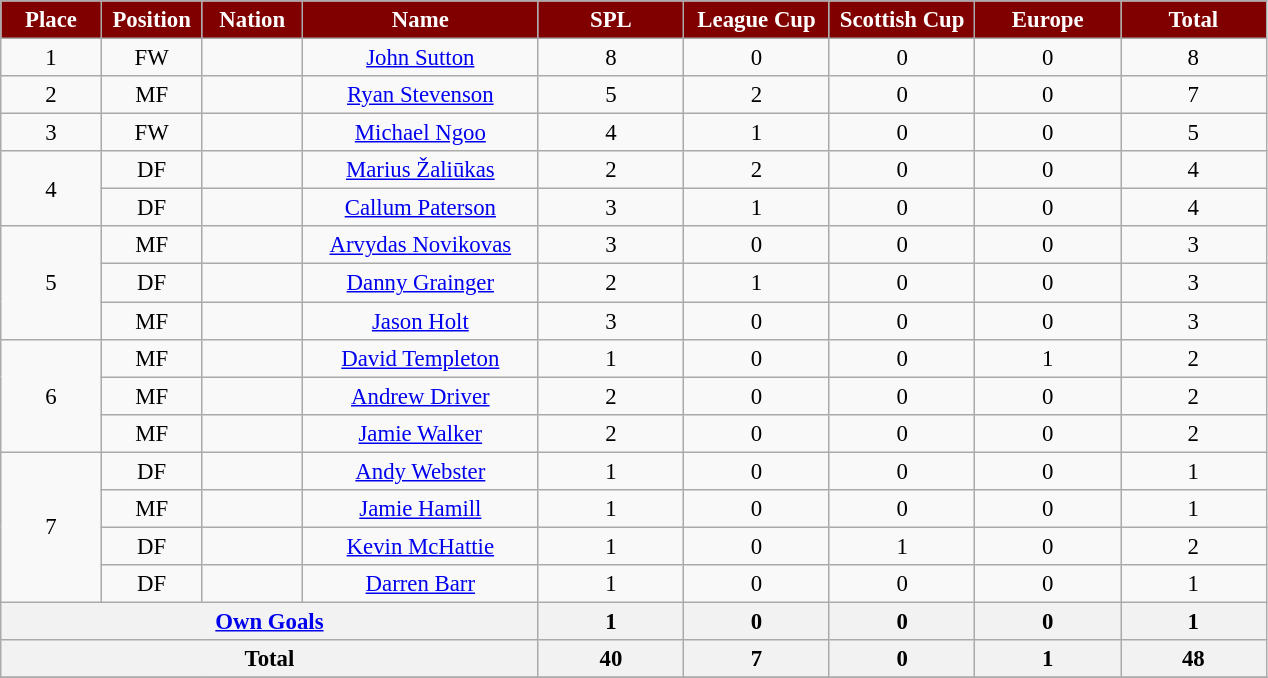<table class="wikitable" style="font-size: 95%; text-align: center;">
<tr>
<th style="background:maroon; color:white;" scope="col" width=60>Place</th>
<th style="background:maroon; color:white;" scope="col" width=60>Position</th>
<th style="background:maroon; color:white;" scope="col" width=60>Nation</th>
<th style="background:maroon; color:white;" scope="col" width=150>Name</th>
<th style="background:maroon; color:white;" scope="col" width=90>SPL</th>
<th style="background:maroon; color:white;" scope="col" width=90>League Cup</th>
<th style="background:maroon; color:white;" scope="col" width=90>Scottish Cup</th>
<th style="background:maroon; color:white;" scope="col" width=90>Europe</th>
<th style="background:maroon; color:white;" scope="col" width=90>Total</th>
</tr>
<tr>
<td>1</td>
<td>FW</td>
<td></td>
<td><a href='#'>John Sutton</a></td>
<td>8</td>
<td>0</td>
<td>0</td>
<td>0</td>
<td>8</td>
</tr>
<tr>
<td>2</td>
<td>MF</td>
<td></td>
<td><a href='#'>Ryan Stevenson</a></td>
<td>5</td>
<td>2</td>
<td>0</td>
<td>0</td>
<td>7</td>
</tr>
<tr>
<td>3</td>
<td>FW</td>
<td></td>
<td><a href='#'>Michael Ngoo</a></td>
<td>4</td>
<td>1</td>
<td>0</td>
<td>0</td>
<td>5</td>
</tr>
<tr>
<td rowspan=2>4</td>
<td>DF</td>
<td></td>
<td><a href='#'>Marius Žaliūkas</a></td>
<td>2</td>
<td>2</td>
<td>0</td>
<td>0</td>
<td>4</td>
</tr>
<tr>
<td>DF</td>
<td></td>
<td><a href='#'>Callum Paterson</a></td>
<td>3</td>
<td>1</td>
<td>0</td>
<td>0</td>
<td>4</td>
</tr>
<tr>
<td rowspan=3>5</td>
<td>MF</td>
<td></td>
<td><a href='#'>Arvydas Novikovas</a></td>
<td>3</td>
<td>0</td>
<td>0</td>
<td>0</td>
<td>3</td>
</tr>
<tr>
<td>DF</td>
<td></td>
<td><a href='#'>Danny Grainger</a></td>
<td>2</td>
<td>1</td>
<td>0</td>
<td>0</td>
<td>3</td>
</tr>
<tr>
<td>MF</td>
<td></td>
<td><a href='#'>Jason Holt</a></td>
<td>3</td>
<td>0</td>
<td>0</td>
<td>0</td>
<td>3</td>
</tr>
<tr>
<td rowspan=3>6</td>
<td>MF</td>
<td></td>
<td><a href='#'>David Templeton</a></td>
<td>1</td>
<td>0</td>
<td>0</td>
<td>1</td>
<td>2</td>
</tr>
<tr>
<td>MF</td>
<td></td>
<td><a href='#'>Andrew Driver</a></td>
<td>2</td>
<td>0</td>
<td>0</td>
<td>0</td>
<td>2</td>
</tr>
<tr>
<td>MF</td>
<td></td>
<td><a href='#'>Jamie Walker</a></td>
<td>2</td>
<td>0</td>
<td>0</td>
<td>0</td>
<td>2</td>
</tr>
<tr>
<td rowspan=4>7</td>
<td>DF</td>
<td></td>
<td><a href='#'>Andy Webster</a></td>
<td>1</td>
<td>0</td>
<td>0</td>
<td>0</td>
<td>1</td>
</tr>
<tr>
<td>MF</td>
<td></td>
<td><a href='#'>Jamie Hamill</a></td>
<td>1</td>
<td>0</td>
<td>0</td>
<td>0</td>
<td>1</td>
</tr>
<tr>
<td>DF</td>
<td></td>
<td><a href='#'>Kevin McHattie</a></td>
<td>1</td>
<td>0</td>
<td>1</td>
<td>0</td>
<td>2</td>
</tr>
<tr>
<td>DF</td>
<td></td>
<td><a href='#'>Darren Barr</a></td>
<td>1</td>
<td>0</td>
<td>0</td>
<td>0</td>
<td>1</td>
</tr>
<tr>
<th colspan=4><a href='#'>Own Goals</a></th>
<th>1</th>
<th>0</th>
<th>0</th>
<th>0</th>
<th>1</th>
</tr>
<tr>
<th colspan=4>Total</th>
<th>40</th>
<th>7</th>
<th>0</th>
<th>1</th>
<th>48</th>
</tr>
<tr>
</tr>
</table>
